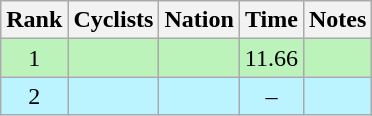<table class="wikitable sortable" style="text-align:center">
<tr>
<th>Rank</th>
<th>Cyclists</th>
<th>Nation</th>
<th>Time</th>
<th>Notes</th>
</tr>
<tr bgcolor=bbf3bb>
<td>1</td>
<td align=left></td>
<td align=left></td>
<td>11.66</td>
<td></td>
</tr>
<tr bgcolor=bbf3ff>
<td>2</td>
<td align=left></td>
<td align=left></td>
<td>–</td>
<td></td>
</tr>
</table>
